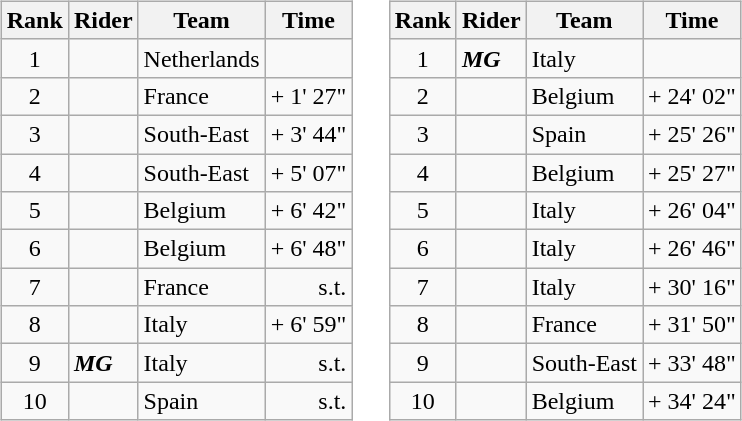<table>
<tr>
<td><br><table class="wikitable">
<tr>
<th scope="col">Rank</th>
<th scope="col">Rider</th>
<th scope="col">Team</th>
<th scope="col">Time</th>
</tr>
<tr>
<td style="text-align:center;">1</td>
<td></td>
<td>Netherlands</td>
<td style="text-align:right;"></td>
</tr>
<tr>
<td style="text-align:center;">2</td>
<td></td>
<td>France</td>
<td style="text-align:right;">+ 1' 27"</td>
</tr>
<tr>
<td style="text-align:center;">3</td>
<td></td>
<td>South-East</td>
<td style="text-align:right;">+ 3' 44"</td>
</tr>
<tr>
<td style="text-align:center;">4</td>
<td></td>
<td>South-East</td>
<td style="text-align:right;">+ 5' 07"</td>
</tr>
<tr>
<td style="text-align:center;">5</td>
<td></td>
<td>Belgium</td>
<td style="text-align:right;">+ 6' 42"</td>
</tr>
<tr>
<td style="text-align:center;">6</td>
<td></td>
<td>Belgium</td>
<td style="text-align:right;">+ 6' 48"</td>
</tr>
<tr>
<td style="text-align:center;">7</td>
<td></td>
<td>France</td>
<td style="text-align:right;">s.t.</td>
</tr>
<tr>
<td style="text-align:center;">8</td>
<td></td>
<td>Italy</td>
<td style="text-align:right;">+ 6' 59"</td>
</tr>
<tr>
<td style="text-align:center;">9</td>
<td>  <strong><em>MG</em></strong></td>
<td>Italy</td>
<td style="text-align:right;">s.t.</td>
</tr>
<tr>
<td style="text-align:center;">10</td>
<td></td>
<td>Spain</td>
<td style="text-align:right;">s.t.</td>
</tr>
</table>
</td>
<td></td>
<td><br><table class="wikitable">
<tr>
<th scope="col">Rank</th>
<th scope="col">Rider</th>
<th scope="col">Team</th>
<th scope="col">Time</th>
</tr>
<tr>
<td style="text-align:center;">1</td>
<td>  <strong><em>MG</em></strong></td>
<td>Italy</td>
<td style="text-align:right;"></td>
</tr>
<tr>
<td style="text-align:center;">2</td>
<td></td>
<td>Belgium</td>
<td style="text-align:right;">+ 24' 02"</td>
</tr>
<tr>
<td style="text-align:center;">3</td>
<td></td>
<td>Spain</td>
<td style="text-align:right;">+ 25' 26"</td>
</tr>
<tr>
<td style="text-align:center;">4</td>
<td></td>
<td>Belgium</td>
<td style="text-align:right;">+ 25' 27"</td>
</tr>
<tr>
<td style="text-align:center;">5</td>
<td></td>
<td>Italy</td>
<td style="text-align:right;">+ 26' 04"</td>
</tr>
<tr>
<td style="text-align:center;">6</td>
<td></td>
<td>Italy</td>
<td style="text-align:right;">+ 26' 46"</td>
</tr>
<tr>
<td style="text-align:center;">7</td>
<td></td>
<td>Italy</td>
<td style="text-align:right;">+ 30' 16"</td>
</tr>
<tr>
<td style="text-align:center;">8</td>
<td></td>
<td>France</td>
<td style="text-align:right;">+ 31' 50"</td>
</tr>
<tr>
<td style="text-align:center;">9</td>
<td></td>
<td>South-East</td>
<td style="text-align:right;">+ 33' 48"</td>
</tr>
<tr>
<td style="text-align:center;">10</td>
<td></td>
<td>Belgium</td>
<td style="text-align:right;">+ 34' 24"</td>
</tr>
</table>
</td>
</tr>
</table>
